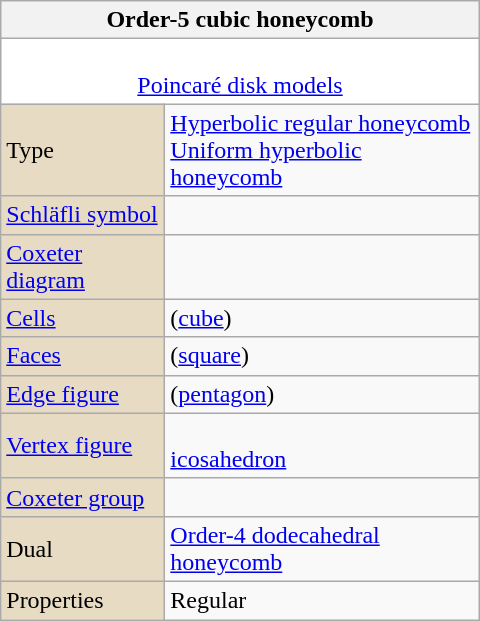<table class="wikitable" align="right" style="margin-left:10px" width="320">
<tr>
<th bgcolor=#e7dcc3 colspan=2><strong>Order-5 cubic honeycomb</strong></th>
</tr>
<tr>
<td bgcolor=#ffffff align=center colspan=2><br><a href='#'>Poincaré disk models</a></td>
</tr>
<tr>
<td bgcolor=#e7dcc3>Type</td>
<td><a href='#'>Hyperbolic regular honeycomb</a><br><a href='#'>Uniform hyperbolic honeycomb</a></td>
</tr>
<tr>
<td bgcolor=#e7dcc3><a href='#'>Schläfli symbol</a></td>
<td></td>
</tr>
<tr>
<td bgcolor=#e7dcc3><a href='#'>Coxeter diagram</a></td>
<td></td>
</tr>
<tr>
<td bgcolor=#e7dcc3><a href='#'>Cells</a></td>
<td> (<a href='#'>cube</a>)<br></td>
</tr>
<tr>
<td bgcolor=#e7dcc3><a href='#'>Faces</a></td>
<td> (<a href='#'>square</a>)</td>
</tr>
<tr>
<td bgcolor=#e7dcc3><a href='#'>Edge figure</a></td>
<td> (<a href='#'>pentagon</a>)</td>
</tr>
<tr>
<td bgcolor=#e7dcc3><a href='#'>Vertex figure</a></td>
<td><br><a href='#'>icosahedron</a></td>
</tr>
<tr>
<td bgcolor=#e7dcc3><a href='#'>Coxeter group</a></td>
<td></td>
</tr>
<tr>
<td bgcolor=#e7dcc3>Dual</td>
<td><a href='#'>Order-4 dodecahedral honeycomb</a></td>
</tr>
<tr>
<td bgcolor=#e7dcc3>Properties</td>
<td>Regular</td>
</tr>
</table>
